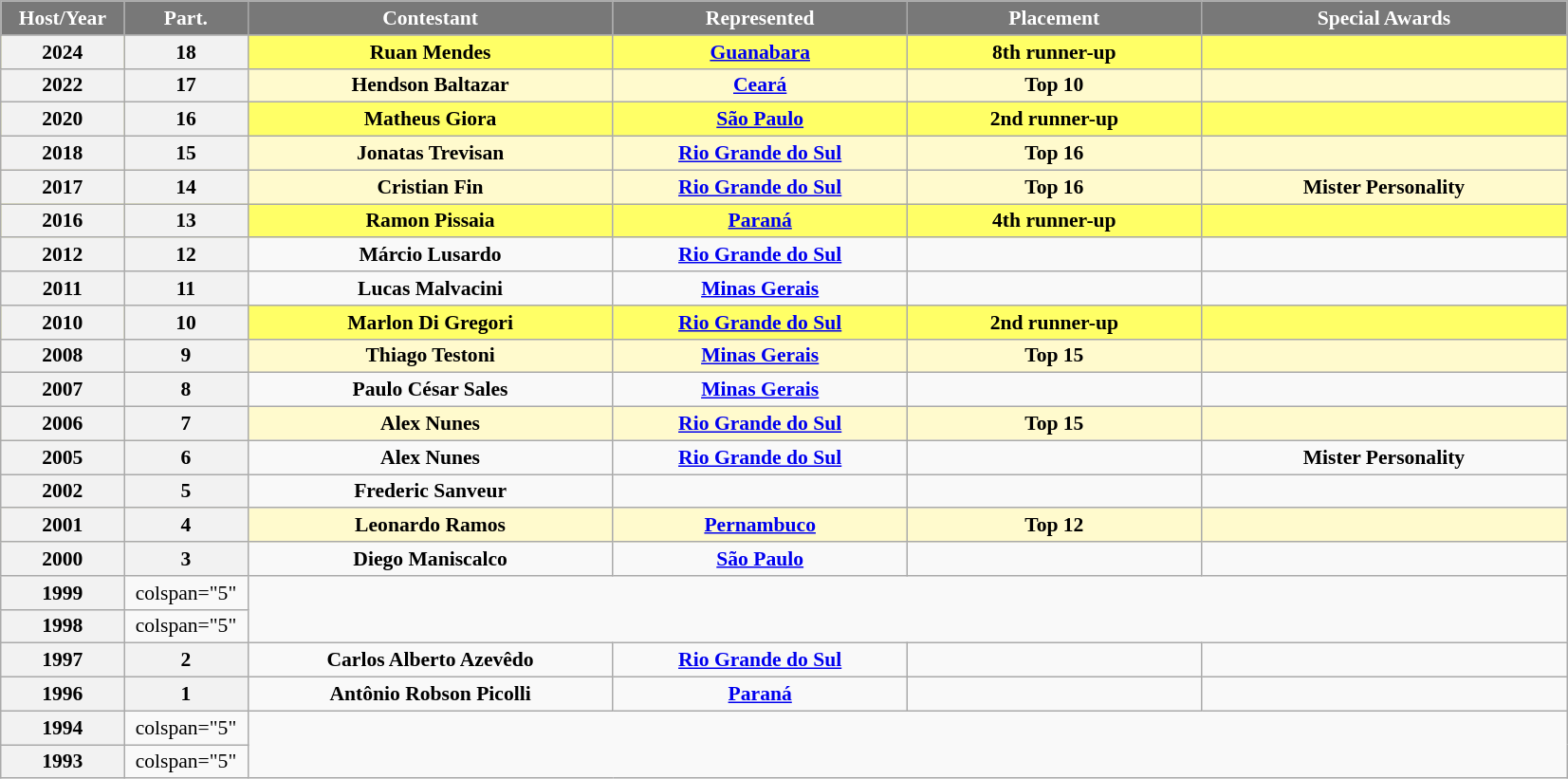<table class="wikitable sortable" style="font-size: 90%; text-align:center">
<tr>
<th width="80" style="background-color:#787878;color:#FFFFFF;">Host/Year</th>
<th width="80" style="background-color:#787878;color:#FFFFFF;">Part.</th>
<th width="250" style="background-color:#787878;color:#FFFFFF;">Contestant</th>
<th width="200" style="background-color:#787878;color:#FFFFFF;">Represented</th>
<th width="200" style="background-color:#787878;color:#FFFFFF;">Placement</th>
<th width="250" style="background-color:#787878;color:#FFFFFF;">Special Awards</th>
</tr>
<tr>
</tr>
<tr bgcolor="FFFF66">
<th>2024</th>
<th>18</th>
<td><strong>Ruan Mendes</strong></td>
<td><strong><a href='#'>Guanabara</a></strong></td>
<td><strong>8th runner-up</strong></td>
<td></td>
</tr>
<tr bgcolor=FFFACD>
<th>2022</th>
<th>17</th>
<td><strong>Hendson Baltazar</strong></td>
<td><strong><a href='#'>Ceará</a></strong></td>
<td><strong>Top 10</strong></td>
<td></td>
</tr>
<tr bgcolor="FFFF66">
<th>2020</th>
<th>16</th>
<td><strong>Matheus Giora</strong></td>
<td><strong><a href='#'>São Paulo</a></strong></td>
<td><strong>2nd runner-up</strong></td>
<td></td>
</tr>
<tr bgcolor="FFFACD">
<th>2018</th>
<th>15</th>
<td><strong>Jonatas Trevisan</strong></td>
<td><strong><a href='#'>Rio Grande do Sul</a></strong></td>
<td><strong>Top 16</strong></td>
<td></td>
</tr>
<tr bgcolor="FFFACD">
<th>2017</th>
<th>14</th>
<td><strong>Cristian Fin</strong></td>
<td><strong><a href='#'>Rio Grande do Sul</a></strong></td>
<td><strong>Top 16</strong></td>
<td><strong>Mister Personality</strong></td>
</tr>
<tr bgcolor="FFFF66">
<th>2016</th>
<th>13</th>
<td><strong>Ramon Pissaia</strong></td>
<td><strong><a href='#'>Paraná</a></strong></td>
<td><strong>4th runner-up</strong></td>
<td></td>
</tr>
<tr>
<th>2012</th>
<th>12</th>
<td><strong>Márcio Lusardo</strong></td>
<td><strong><a href='#'>Rio Grande do Sul</a></strong></td>
<td></td>
<td></td>
</tr>
<tr>
<th>2011</th>
<th>11</th>
<td><strong>Lucas Malvacini</strong></td>
<td><strong><a href='#'>Minas Gerais</a></strong></td>
<td></td>
<td></td>
</tr>
<tr bgcolor="FFFF66">
<th>2010</th>
<th>10</th>
<td><strong>Marlon Di Gregori</strong></td>
<td><strong><a href='#'>Rio Grande do Sul</a></strong></td>
<td><strong>2nd runner-up</strong></td>
<td></td>
</tr>
<tr bgcolor="FFFACD">
<th>2008</th>
<th>9</th>
<td><strong>Thiago Testoni</strong></td>
<td><strong><a href='#'>Minas Gerais</a></strong></td>
<td><strong>Top 15</strong></td>
<td></td>
</tr>
<tr>
<th>2007</th>
<th>8</th>
<td><strong>Paulo César Sales</strong></td>
<td><strong><a href='#'>Minas Gerais</a></strong></td>
<td></td>
<td></td>
</tr>
<tr bgcolor="FFFACD">
<th>2006</th>
<th>7</th>
<td><strong>Alex Nunes</strong></td>
<td><strong><a href='#'>Rio Grande do Sul</a></strong></td>
<td><strong>Top 15</strong></td>
<td></td>
</tr>
<tr>
<th>2005</th>
<th>6</th>
<td><strong>Alex Nunes</strong></td>
<td><strong><a href='#'>Rio Grande do Sul</a></strong></td>
<td></td>
<td><strong>Mister Personality</strong></td>
</tr>
<tr>
<th>2002</th>
<th>5</th>
<td><strong>Frederic Sanveur</strong></td>
<td></td>
<td></td>
<td></td>
</tr>
<tr bgcolor="FFFACD">
<th>2001</th>
<th>4</th>
<td><strong>Leonardo Ramos</strong></td>
<td><strong><a href='#'>Pernambuco</a></strong></td>
<td><strong>Top 12</strong></td>
<td></td>
</tr>
<tr>
<th>2000</th>
<th>3</th>
<td><strong>Diego Maniscalco</strong></td>
<td><strong><a href='#'>São Paulo</a></strong></td>
<td></td>
<td></td>
</tr>
<tr>
<th>1999</th>
<td>colspan="5" </td>
</tr>
<tr>
<th>1998</th>
<td>colspan="5" </td>
</tr>
<tr>
<th>1997</th>
<th>2</th>
<td><strong>Carlos Alberto Azevêdo</strong></td>
<td><strong><a href='#'>Rio Grande do Sul</a></strong></td>
<td></td>
<td></td>
</tr>
<tr>
<th>1996</th>
<th>1</th>
<td><strong>Antônio Robson Picolli</strong></td>
<td><strong><a href='#'>Paraná</a></strong></td>
<td></td>
<td></td>
</tr>
<tr>
<th>1994</th>
<td>colspan="5" </td>
</tr>
<tr>
<th>1993</th>
<td>colspan="5" </td>
</tr>
</table>
